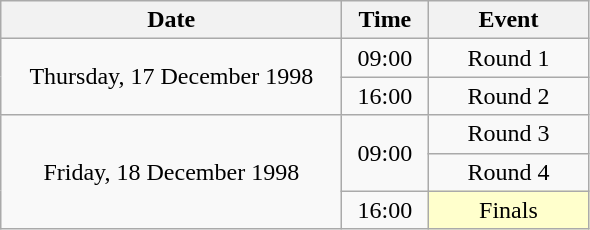<table class = "wikitable" style="text-align:center;">
<tr>
<th width=220>Date</th>
<th width=50>Time</th>
<th width=100>Event</th>
</tr>
<tr>
<td rowspan=2>Thursday, 17 December 1998</td>
<td>09:00</td>
<td>Round 1</td>
</tr>
<tr>
<td>16:00</td>
<td>Round 2</td>
</tr>
<tr>
<td rowspan=3>Friday, 18 December 1998</td>
<td rowspan=2>09:00</td>
<td>Round 3</td>
</tr>
<tr>
<td>Round 4</td>
</tr>
<tr>
<td>16:00</td>
<td bgcolor=ffffcc>Finals</td>
</tr>
</table>
